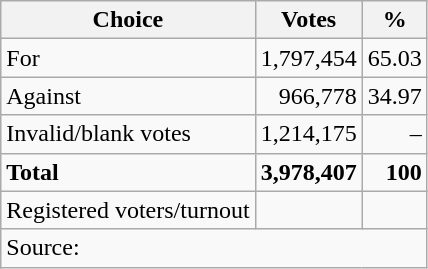<table class=wikitable style=text-align:right>
<tr>
<th>Choice</th>
<th>Votes</th>
<th>%</th>
</tr>
<tr>
<td align=left>For</td>
<td>1,797,454</td>
<td>65.03</td>
</tr>
<tr>
<td align=left>Against</td>
<td>966,778</td>
<td>34.97</td>
</tr>
<tr>
<td align=left>Invalid/blank votes</td>
<td>1,214,175</td>
<td>–</td>
</tr>
<tr>
<td align=left><strong>Total</strong></td>
<td><strong>3,978,407</strong></td>
<td><strong>100</strong></td>
</tr>
<tr>
<td align=left>Registered voters/turnout</td>
<td></td>
<td></td>
</tr>
<tr>
<td align=left colspan=3>Source: </td>
</tr>
</table>
